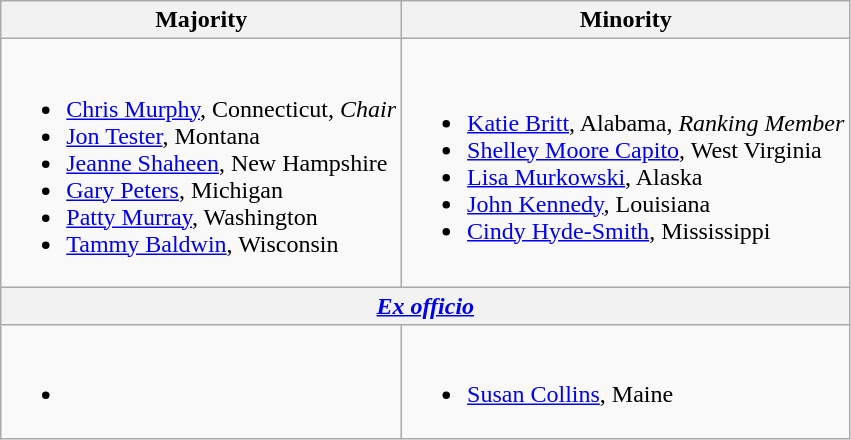<table class=wikitable>
<tr>
<th>Majority</th>
<th>Minority</th>
</tr>
<tr>
<td><br><ul><li><a href='#'>Chris Murphy</a>, Connecticut, <em>Chair</em></li><li><a href='#'>Jon Tester</a>, Montana</li><li><a href='#'>Jeanne Shaheen</a>, New Hampshire</li><li><a href='#'>Gary Peters</a>, Michigan</li><li><a href='#'>Patty Murray</a>, Washington</li><li><a href='#'>Tammy Baldwin</a>, Wisconsin</li></ul></td>
<td><br><ul><li><a href='#'>Katie Britt</a>, Alabama, <em>Ranking Member</em></li><li><a href='#'>Shelley Moore Capito</a>, West Virginia</li><li><a href='#'>Lisa Murkowski</a>, Alaska</li><li><a href='#'>John Kennedy</a>, Louisiana</li><li><a href='#'>Cindy Hyde-Smith</a>, Mississippi</li></ul></td>
</tr>
<tr>
<th colspan=2 align=center><em><a href='#'>Ex officio</a></em></th>
</tr>
<tr>
<td><br><ul><li></li></ul></td>
<td><br><ul><li><a href='#'>Susan Collins</a>, Maine</li></ul></td>
</tr>
</table>
